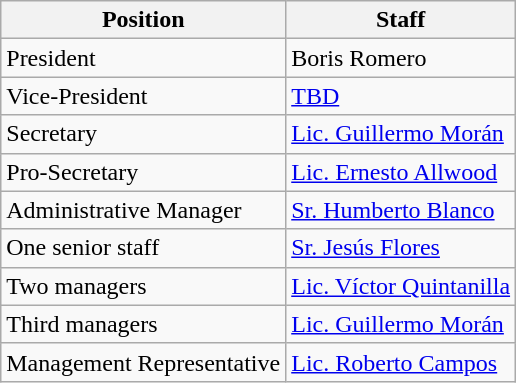<table class="wikitable">
<tr>
<th>Position</th>
<th>Staff</th>
</tr>
<tr>
<td>President</td>
<td>  Boris Romero</td>
</tr>
<tr>
<td>Vice-President</td>
<td> <a href='#'>TBD</a></td>
</tr>
<tr>
<td>Secretary</td>
<td> <a href='#'>Lic. Guillermo Morán</a></td>
</tr>
<tr>
<td>Pro-Secretary</td>
<td> <a href='#'>Lic. Ernesto Allwood</a></td>
</tr>
<tr>
<td>Administrative Manager</td>
<td> <a href='#'>Sr. Humberto Blanco</a></td>
</tr>
<tr>
<td>One senior staff</td>
<td> <a href='#'>Sr. Jesús Flores</a></td>
</tr>
<tr>
<td>Two managers</td>
<td> <a href='#'>Lic. Víctor Quintanilla</a></td>
</tr>
<tr>
<td>Third managers</td>
<td> <a href='#'>Lic. Guillermo Morán</a></td>
</tr>
<tr>
<td>Management Representative</td>
<td> <a href='#'>Lic. Roberto Campos</a></td>
</tr>
</table>
